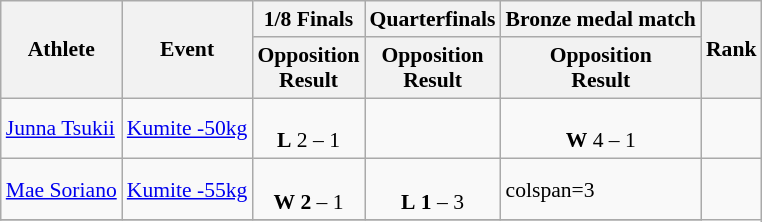<table class=wikitable style="font-size:90%">
<tr>
<th rowspan=2>Athlete</th>
<th rowspan=2>Event</th>
<th>1/8 Finals</th>
<th>Quarterfinals</th>
<th>Bronze medal match</th>
<th rowspan=2>Rank</th>
</tr>
<tr>
<th>Opposition<br>Result</th>
<th>Opposition<br>Result</th>
<th>Opposition<br>Result</th>
</tr>
<tr>
<td><a href='#'>Junna Tsukii</a></td>
<td><a href='#'>Kumite -50kg</a></td>
<td align=center> <br> <strong>L</strong> 2 – 1</td>
<td></td>
<td align=center> <br> <strong>W</strong> 4 – 1</td>
<td align=center></td>
</tr>
<tr>
<td><a href='#'>Mae Soriano</a></td>
<td><a href='#'>Kumite -55kg</a></td>
<td align=center> <br> <strong>W</strong> <strong>2</strong> – 1</td>
<td align=center> <br> <strong>L</strong> <strong>1</strong> – 3</td>
<td>colspan=3 </td>
</tr>
<tr>
</tr>
</table>
